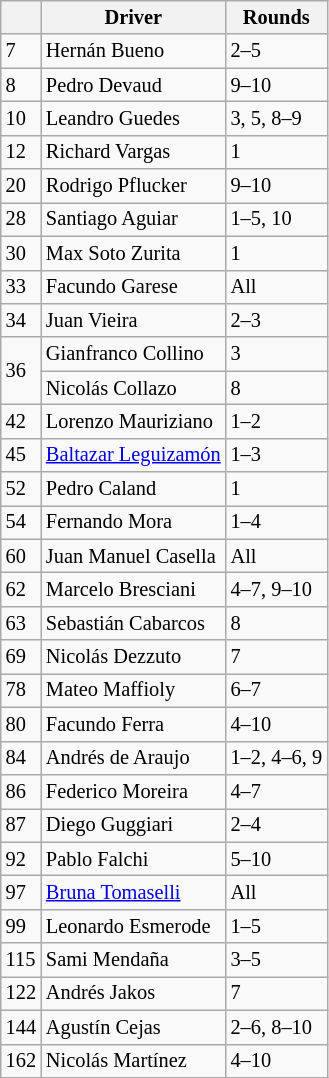<table class="wikitable" style="font-size: 85%;">
<tr>
<th></th>
<th>Driver</th>
<th>Rounds</th>
</tr>
<tr>
<td>7</td>
<td> Hernán Bueno</td>
<td>2–5</td>
</tr>
<tr>
<td>8</td>
<td> Pedro Devaud</td>
<td>9–10</td>
</tr>
<tr>
<td>10</td>
<td> Leandro Guedes</td>
<td>3, 5, 8–9</td>
</tr>
<tr>
<td>12</td>
<td> Richard Vargas</td>
<td>1</td>
</tr>
<tr>
<td>20</td>
<td> Rodrigo Pflucker</td>
<td>9–10</td>
</tr>
<tr>
<td>28</td>
<td> Santiago Aguiar</td>
<td>1–5, 10</td>
</tr>
<tr>
<td>30</td>
<td> Max Soto Zurita</td>
<td>1</td>
</tr>
<tr>
<td>33</td>
<td> Facundo Garese</td>
<td>All</td>
</tr>
<tr>
<td>34</td>
<td> Juan Vieira</td>
<td>2–3</td>
</tr>
<tr>
<td rowspan=2>36</td>
<td> Gianfranco Collino</td>
<td>3</td>
</tr>
<tr>
<td> Nicolás Collazo</td>
<td>8</td>
</tr>
<tr>
<td>42</td>
<td> Lorenzo Mauriziano</td>
<td>1–2</td>
</tr>
<tr>
<td>45</td>
<td> <a href='#'>Baltazar Leguizamón</a></td>
<td>1–3</td>
</tr>
<tr>
<td>52</td>
<td> Pedro Caland</td>
<td>1</td>
</tr>
<tr>
<td>54</td>
<td> Fernando Mora</td>
<td>1–4</td>
</tr>
<tr>
<td>60</td>
<td> Juan Manuel Casella</td>
<td>All</td>
</tr>
<tr>
<td>62</td>
<td> Marcelo Bresciani</td>
<td>4–7, 9–10</td>
</tr>
<tr>
<td>63</td>
<td> Sebastián Cabarcos</td>
<td>8</td>
</tr>
<tr>
<td>69</td>
<td> Nicolás Dezzuto</td>
<td>7</td>
</tr>
<tr>
<td>78</td>
<td> Mateo Maffioly</td>
<td>6–7</td>
</tr>
<tr>
<td>80</td>
<td> Facundo Ferra</td>
<td>4–10</td>
</tr>
<tr>
<td>84</td>
<td> Andrés de Araujo</td>
<td>1–2, 4–6, 9</td>
</tr>
<tr>
<td>86</td>
<td> Federico Moreira</td>
<td>4–7</td>
</tr>
<tr>
<td>87</td>
<td> Diego Guggiari</td>
<td>2–4</td>
</tr>
<tr>
<td>92</td>
<td> Pablo Falchi</td>
<td>5–10</td>
</tr>
<tr>
<td>97</td>
<td> <a href='#'>Bruna Tomaselli</a></td>
<td>All</td>
</tr>
<tr>
<td>99</td>
<td> Leonardo Esmerode</td>
<td>1–5</td>
</tr>
<tr>
<td>115</td>
<td> Sami Mendaña</td>
<td>3–5</td>
</tr>
<tr>
<td>122</td>
<td> Andrés Jakos</td>
<td>7</td>
</tr>
<tr>
<td>144</td>
<td> Agustín Cejas</td>
<td>2–6, 8–10</td>
</tr>
<tr>
<td>162</td>
<td> Nicolás Martínez</td>
<td>4–10</td>
</tr>
</table>
